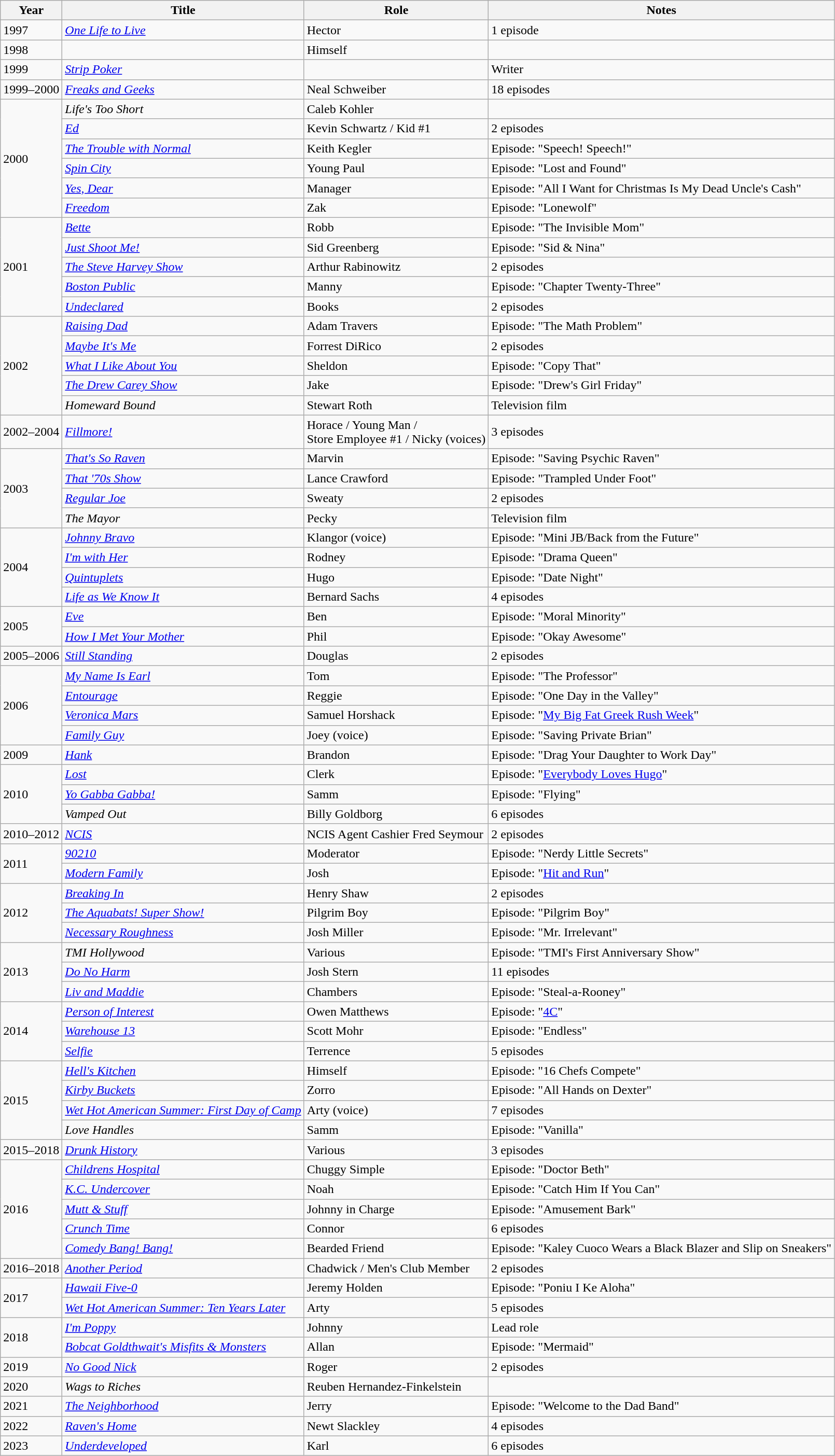<table class = "wikitable sortable">
<tr>
<th>Year</th>
<th>Title</th>
<th>Role</th>
<th class = "unsortable">Notes</th>
</tr>
<tr>
<td>1997</td>
<td><em><a href='#'>One Life to Live</a></em></td>
<td>Hector</td>
<td>1 episode</td>
</tr>
<tr>
<td>1998</td>
<td></td>
<td>Himself</td>
<td></td>
</tr>
<tr>
<td>1999</td>
<td><em><a href='#'>Strip Poker</a></em></td>
<td></td>
<td>Writer</td>
</tr>
<tr>
<td>1999–2000</td>
<td><em><a href='#'>Freaks and Geeks</a></em></td>
<td>Neal Schweiber</td>
<td>18 episodes</td>
</tr>
<tr>
<td rowspan="6">2000</td>
<td><em>Life's Too Short</em></td>
<td>Caleb Kohler</td>
<td></td>
</tr>
<tr>
<td><em><a href='#'>Ed</a></em></td>
<td>Kevin Schwartz / Kid #1</td>
<td>2 episodes</td>
</tr>
<tr>
<td><em><a href='#'>The Trouble with Normal</a></em></td>
<td>Keith Kegler</td>
<td>Episode: "Speech! Speech!"</td>
</tr>
<tr>
<td><em><a href='#'>Spin City</a></em></td>
<td>Young Paul</td>
<td>Episode: "Lost and Found"</td>
</tr>
<tr>
<td><em><a href='#'>Yes, Dear</a></em></td>
<td>Manager</td>
<td>Episode: "All I Want for Christmas Is My Dead Uncle's Cash"</td>
</tr>
<tr>
<td><em><a href='#'>Freedom</a></em></td>
<td>Zak</td>
<td>Episode: "Lonewolf"</td>
</tr>
<tr>
<td rowspan="5">2001</td>
<td><em><a href='#'>Bette</a></em></td>
<td>Robb</td>
<td>Episode: "The Invisible Mom"</td>
</tr>
<tr>
<td><em><a href='#'>Just Shoot Me!</a></em></td>
<td>Sid Greenberg</td>
<td>Episode: "Sid & Nina"</td>
</tr>
<tr>
<td><em><a href='#'>The Steve Harvey Show</a></em></td>
<td>Arthur Rabinowitz</td>
<td>2 episodes</td>
</tr>
<tr>
<td><em><a href='#'>Boston Public</a></em></td>
<td>Manny</td>
<td>Episode: "Chapter Twenty-Three"</td>
</tr>
<tr>
<td><em><a href='#'>Undeclared</a></em></td>
<td>Books</td>
<td>2 episodes</td>
</tr>
<tr>
<td rowspan="5">2002</td>
<td><em><a href='#'>Raising Dad</a></em></td>
<td>Adam Travers</td>
<td>Episode: "The Math Problem"</td>
</tr>
<tr>
<td><em><a href='#'>Maybe It's Me</a></em></td>
<td>Forrest DiRico</td>
<td>2 episodes</td>
</tr>
<tr>
<td><em><a href='#'>What I Like About You</a></em></td>
<td>Sheldon</td>
<td>Episode: "Copy That"</td>
</tr>
<tr>
<td><em><a href='#'>The Drew Carey Show</a></em></td>
<td>Jake</td>
<td>Episode: "Drew's Girl Friday"</td>
</tr>
<tr>
<td><em>Homeward Bound</em></td>
<td>Stewart Roth</td>
<td>Television film</td>
</tr>
<tr>
<td>2002–2004</td>
<td><em><a href='#'>Fillmore!</a></em></td>
<td>Horace / Young Man / <br>Store Employee #1 / Nicky (voices)</td>
<td>3 episodes</td>
</tr>
<tr>
<td rowspan="4">2003</td>
<td><em><a href='#'>That's So Raven</a></em></td>
<td>Marvin</td>
<td>Episode: "Saving Psychic Raven"</td>
</tr>
<tr>
<td><em><a href='#'>That '70s Show</a></em></td>
<td>Lance Crawford</td>
<td>Episode: "Trampled Under Foot"</td>
</tr>
<tr>
<td><em><a href='#'>Regular Joe</a></em></td>
<td>Sweaty</td>
<td>2 episodes</td>
</tr>
<tr>
<td><em>The Mayor</em></td>
<td>Pecky</td>
<td>Television film</td>
</tr>
<tr>
<td rowspan="4">2004</td>
<td><em><a href='#'>Johnny Bravo</a></em></td>
<td>Klangor (voice)</td>
<td>Episode: "Mini JB/Back from the Future"</td>
</tr>
<tr>
<td><em><a href='#'>I'm with Her</a></em></td>
<td>Rodney</td>
<td>Episode: "Drama Queen"</td>
</tr>
<tr>
<td><em><a href='#'>Quintuplets</a></em></td>
<td>Hugo</td>
<td>Episode: "Date Night"</td>
</tr>
<tr>
<td><em><a href='#'>Life as We Know It</a></em></td>
<td>Bernard Sachs</td>
<td>4 episodes</td>
</tr>
<tr>
<td rowspan="2">2005</td>
<td><em><a href='#'>Eve</a></em></td>
<td>Ben</td>
<td>Episode: "Moral Minority"</td>
</tr>
<tr>
<td><em><a href='#'>How I Met Your Mother</a></em></td>
<td>Phil</td>
<td>Episode: "Okay Awesome"</td>
</tr>
<tr>
<td>2005–2006</td>
<td><em><a href='#'>Still Standing</a></em></td>
<td>Douglas</td>
<td>2 episodes</td>
</tr>
<tr>
<td rowspan="4">2006</td>
<td><em><a href='#'>My Name Is Earl</a></em></td>
<td>Tom</td>
<td>Episode: "The Professor"</td>
</tr>
<tr>
<td><em><a href='#'>Entourage</a></em></td>
<td>Reggie</td>
<td>Episode: "One Day in the Valley"</td>
</tr>
<tr>
<td><em><a href='#'>Veronica Mars</a></em></td>
<td>Samuel Horshack</td>
<td>Episode: "<a href='#'>My Big Fat Greek Rush Week</a>"</td>
</tr>
<tr>
<td><em><a href='#'>Family Guy</a></em></td>
<td>Joey (voice)</td>
<td>Episode: "Saving Private Brian"</td>
</tr>
<tr>
<td>2009</td>
<td><em><a href='#'>Hank</a></em></td>
<td>Brandon</td>
<td>Episode: "Drag Your Daughter to Work Day"</td>
</tr>
<tr>
<td rowspan="3">2010</td>
<td><em><a href='#'>Lost</a></em></td>
<td>Clerk</td>
<td>Episode: "<a href='#'>Everybody Loves Hugo</a>"</td>
</tr>
<tr>
<td><em><a href='#'>Yo Gabba Gabba!</a></em></td>
<td>Samm</td>
<td>Episode: "Flying"</td>
</tr>
<tr>
<td><em>Vamped Out</em></td>
<td>Billy Goldborg</td>
<td>6 episodes</td>
</tr>
<tr>
<td>2010–2012</td>
<td><em><a href='#'>NCIS</a></em></td>
<td>NCIS Agent Cashier Fred Seymour</td>
<td>2 episodes</td>
</tr>
<tr>
<td rowspan="2">2011</td>
<td><em><a href='#'>90210</a></em></td>
<td>Moderator</td>
<td>Episode: "Nerdy Little Secrets"</td>
</tr>
<tr>
<td><em><a href='#'>Modern Family</a></em></td>
<td>Josh</td>
<td>Episode: "<a href='#'>Hit and Run</a>"</td>
</tr>
<tr>
<td rowspan="3">2012</td>
<td><em><a href='#'>Breaking In</a></em></td>
<td>Henry Shaw</td>
<td>2 episodes</td>
</tr>
<tr>
<td><em><a href='#'>The Aquabats! Super Show!</a></em></td>
<td>Pilgrim Boy</td>
<td>Episode: "Pilgrim Boy"</td>
</tr>
<tr>
<td><em><a href='#'>Necessary Roughness</a></em></td>
<td>Josh Miller</td>
<td>Episode: "Mr. Irrelevant"</td>
</tr>
<tr>
<td rowspan="3">2013</td>
<td><em>TMI Hollywood</em></td>
<td>Various</td>
<td>Episode: "TMI's First Anniversary Show"</td>
</tr>
<tr>
<td><em><a href='#'>Do No Harm</a></em></td>
<td>Josh Stern</td>
<td>11 episodes</td>
</tr>
<tr>
<td><em><a href='#'>Liv and Maddie</a></em></td>
<td>Chambers</td>
<td>Episode: "Steal-a-Rooney"</td>
</tr>
<tr>
<td rowspan="3">2014</td>
<td><em><a href='#'>Person of Interest</a></em></td>
<td>Owen Matthews</td>
<td>Episode: "<a href='#'>4C</a>"</td>
</tr>
<tr>
<td><em><a href='#'>Warehouse 13</a></em></td>
<td>Scott Mohr</td>
<td>Episode: "Endless"</td>
</tr>
<tr>
<td><em><a href='#'>Selfie</a></em></td>
<td>Terrence</td>
<td>5 episodes</td>
</tr>
<tr>
<td rowspan="4">2015</td>
<td><em><a href='#'>Hell's Kitchen</a></em></td>
<td>Himself</td>
<td>Episode: "16 Chefs Compete"</td>
</tr>
<tr>
<td><em><a href='#'>Kirby Buckets</a></em></td>
<td>Zorro</td>
<td>Episode: "All Hands on Dexter"</td>
</tr>
<tr>
<td><em><a href='#'>Wet Hot American Summer: First Day of Camp</a></em></td>
<td>Arty (voice)</td>
<td>7 episodes</td>
</tr>
<tr>
<td><em>Love Handles</em></td>
<td>Samm</td>
<td>Episode: "Vanilla"</td>
</tr>
<tr>
<td>2015–2018</td>
<td><em><a href='#'>Drunk History</a></em></td>
<td>Various</td>
<td>3 episodes</td>
</tr>
<tr>
<td rowspan="5">2016</td>
<td><em><a href='#'>Childrens Hospital</a></em></td>
<td>Chuggy Simple</td>
<td>Episode: "Doctor Beth"</td>
</tr>
<tr>
<td><em><a href='#'>K.C. Undercover</a></em></td>
<td>Noah</td>
<td>Episode: "Catch Him If You Can"</td>
</tr>
<tr>
<td><em><a href='#'>Mutt & Stuff</a></em></td>
<td>Johnny in Charge</td>
<td>Episode: "Amusement Bark"</td>
</tr>
<tr>
<td><em><a href='#'>Crunch Time</a></em></td>
<td>Connor</td>
<td>6 episodes</td>
</tr>
<tr>
<td><em><a href='#'>Comedy Bang! Bang!</a></em></td>
<td>Bearded Friend</td>
<td>Episode: "Kaley Cuoco Wears a Black Blazer and Slip on Sneakers"</td>
</tr>
<tr>
<td>2016–2018</td>
<td><em><a href='#'>Another Period</a></em></td>
<td>Chadwick / Men's Club Member</td>
<td>2 episodes</td>
</tr>
<tr>
<td rowspan="2">2017</td>
<td><em><a href='#'>Hawaii Five-0</a></em></td>
<td>Jeremy Holden</td>
<td>Episode: "Poniu I Ke Aloha"</td>
</tr>
<tr>
<td><em><a href='#'>Wet Hot American Summer: Ten Years Later</a></em></td>
<td>Arty</td>
<td>5 episodes</td>
</tr>
<tr>
<td rowspan="2">2018</td>
<td><em><a href='#'>I'm Poppy</a></em></td>
<td>Johnny</td>
<td>Lead role</td>
</tr>
<tr>
<td><em><a href='#'>Bobcat Goldthwait's Misfits & Monsters</a></em></td>
<td>Allan</td>
<td>Episode: "Mermaid"</td>
</tr>
<tr>
<td>2019</td>
<td><em><a href='#'>No Good Nick</a></em></td>
<td>Roger</td>
<td>2 episodes</td>
</tr>
<tr>
<td>2020</td>
<td><em>Wags to Riches</em></td>
<td>Reuben Hernandez-Finkelstein</td>
<td></td>
</tr>
<tr>
<td>2021</td>
<td><em><a href='#'>The Neighborhood</a></em></td>
<td>Jerry</td>
<td>Episode: "Welcome to the Dad Band"</td>
</tr>
<tr>
<td>2022</td>
<td><em><a href='#'>Raven's Home</a></em></td>
<td>Newt Slackley</td>
<td>4 episodes</td>
</tr>
<tr>
<td>2023</td>
<td><em><a href='#'>Underdeveloped</a></em></td>
<td>Karl</td>
<td>6 episodes</td>
</tr>
</table>
